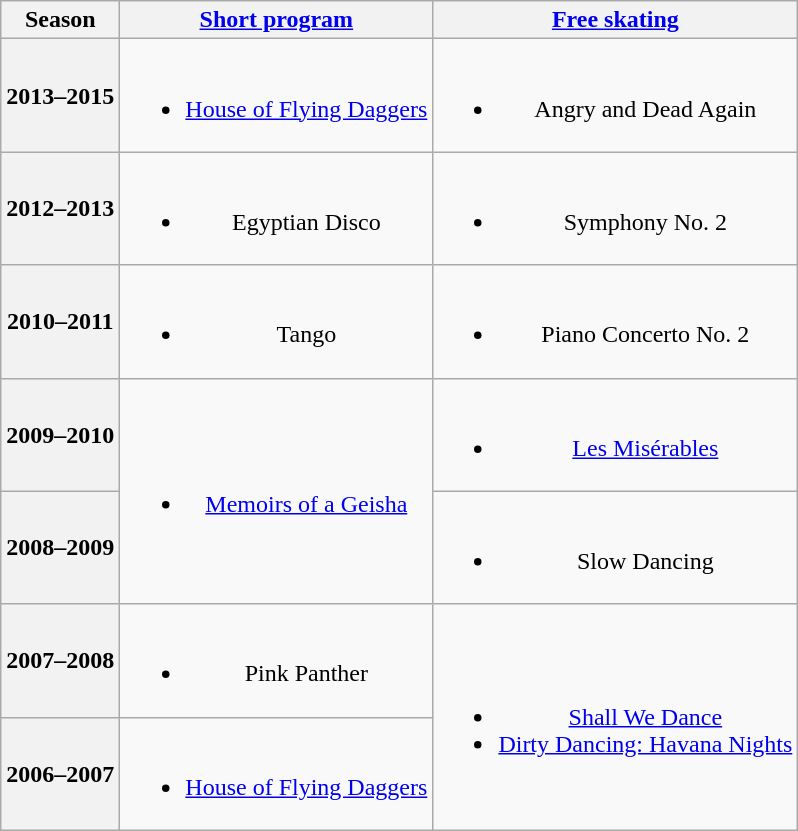<table class="wikitable" style="text-align:center">
<tr>
<th>Season</th>
<th><a href='#'>Short program</a></th>
<th><a href='#'>Free skating</a></th>
</tr>
<tr>
<th>2013–2015 <br></th>
<td><br><ul><li><a href='#'>House of Flying Daggers</a> <br></li></ul></td>
<td><br><ul><li>Angry and Dead Again <br></li></ul></td>
</tr>
<tr>
<th>2012–2013 <br></th>
<td><br><ul><li>Egyptian Disco</li></ul></td>
<td><br><ul><li>Symphony No. 2 <br></li></ul></td>
</tr>
<tr>
<th>2010–2011 <br></th>
<td><br><ul><li>Tango</li></ul></td>
<td><br><ul><li>Piano Concerto No. 2 <br></li></ul></td>
</tr>
<tr>
<th>2009–2010 <br></th>
<td rowspan=2><br><ul><li><a href='#'>Memoirs of a Geisha</a> <br></li></ul></td>
<td><br><ul><li><a href='#'>Les Misérables</a> <br></li></ul></td>
</tr>
<tr>
<th>2008–2009 <br></th>
<td><br><ul><li>Slow Dancing <br></li></ul></td>
</tr>
<tr>
<th>2007–2008 <br> </th>
<td><br><ul><li>Pink Panther <br></li></ul></td>
<td rowspan=2><br><ul><li><a href='#'>Shall We Dance</a></li><li><a href='#'>Dirty Dancing: Havana Nights</a></li></ul></td>
</tr>
<tr>
<th>2006–2007 <br> </th>
<td><br><ul><li><a href='#'>House of Flying Daggers</a> <br></li></ul></td>
</tr>
</table>
